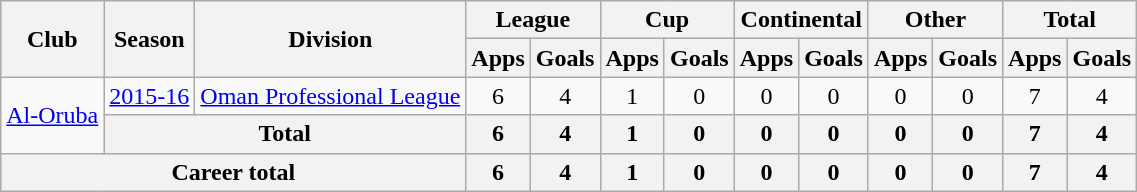<table class="wikitable" style="text-align: center;">
<tr>
<th rowspan="2">Club</th>
<th rowspan="2">Season</th>
<th rowspan="2">Division</th>
<th colspan="2">League</th>
<th colspan="2">Cup</th>
<th colspan="2">Continental</th>
<th colspan="2">Other</th>
<th colspan="2">Total</th>
</tr>
<tr>
<th>Apps</th>
<th>Goals</th>
<th>Apps</th>
<th>Goals</th>
<th>Apps</th>
<th>Goals</th>
<th>Apps</th>
<th>Goals</th>
<th>Apps</th>
<th>Goals</th>
</tr>
<tr>
<td rowspan="2"><a href='#'>Al-Oruba</a></td>
<td><a href='#'>2015-16</a></td>
<td rowspan="1"><a href='#'>Oman Professional League</a></td>
<td>6</td>
<td>4</td>
<td>1</td>
<td>0</td>
<td>0</td>
<td>0</td>
<td>0</td>
<td>0</td>
<td>7</td>
<td>4</td>
</tr>
<tr>
<th colspan="2">Total</th>
<th>6</th>
<th>4</th>
<th>1</th>
<th>0</th>
<th>0</th>
<th>0</th>
<th>0</th>
<th>0</th>
<th>7</th>
<th>4</th>
</tr>
<tr>
<th colspan="3">Career total</th>
<th>6</th>
<th>4</th>
<th>1</th>
<th>0</th>
<th>0</th>
<th>0</th>
<th>0</th>
<th>0</th>
<th>7</th>
<th>4</th>
</tr>
</table>
